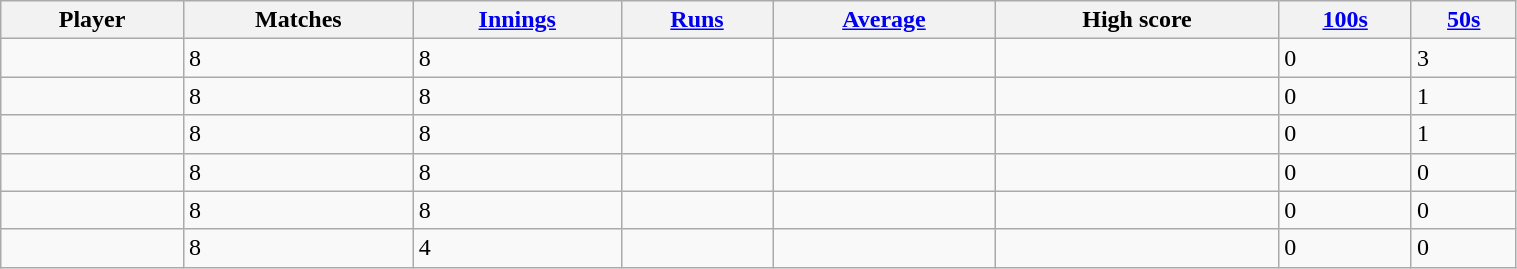<table class="wikitable sortable" style="width:80%;">
<tr>
<th>Player</th>
<th>Matches</th>
<th><a href='#'>Innings</a></th>
<th><a href='#'>Runs</a></th>
<th><a href='#'>Average</a></th>
<th>High score</th>
<th><a href='#'>100s</a></th>
<th><a href='#'>50s</a></th>
</tr>
<tr>
<td></td>
<td>8</td>
<td>8</td>
<td></td>
<td></td>
<td></td>
<td>0</td>
<td>3</td>
</tr>
<tr>
<td></td>
<td>8</td>
<td>8</td>
<td></td>
<td></td>
<td></td>
<td>0</td>
<td>1</td>
</tr>
<tr>
<td></td>
<td>8</td>
<td>8</td>
<td></td>
<td></td>
<td></td>
<td>0</td>
<td>1</td>
</tr>
<tr>
<td></td>
<td>8</td>
<td>8</td>
<td></td>
<td></td>
<td></td>
<td>0</td>
<td>0</td>
</tr>
<tr>
<td></td>
<td>8</td>
<td>8</td>
<td></td>
<td></td>
<td></td>
<td>0</td>
<td>0</td>
</tr>
<tr>
<td></td>
<td>8</td>
<td>4</td>
<td></td>
<td></td>
<td></td>
<td>0</td>
<td>0</td>
</tr>
</table>
